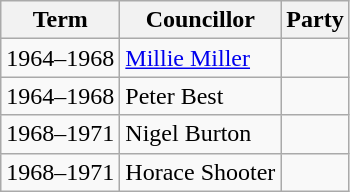<table class="wikitable">
<tr>
<th>Term</th>
<th>Councillor</th>
<th colspan=2>Party</th>
</tr>
<tr>
<td>1964–1968</td>
<td><a href='#'>Millie Miller</a></td>
<td></td>
</tr>
<tr>
<td>1964–1968</td>
<td>Peter Best</td>
<td></td>
</tr>
<tr>
<td>1968–1971</td>
<td>Nigel Burton</td>
<td></td>
</tr>
<tr>
<td>1968–1971</td>
<td>Horace Shooter</td>
<td></td>
</tr>
</table>
